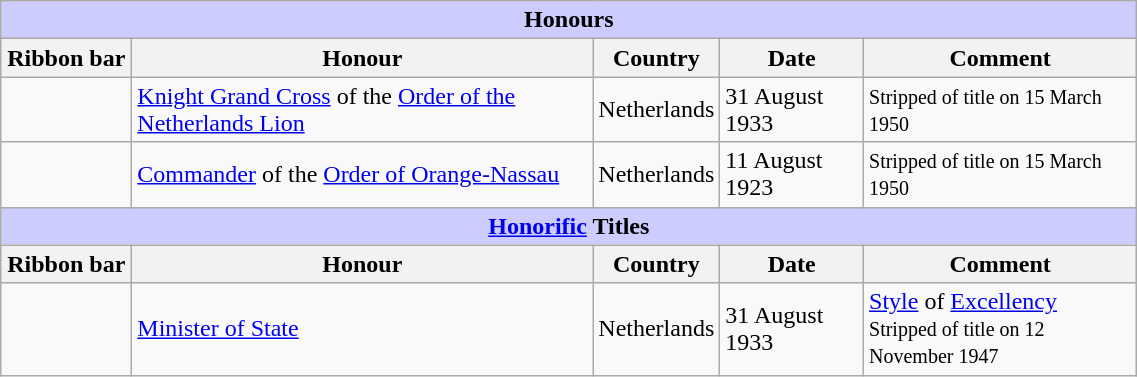<table class="wikitable" style="width:60%;">
<tr style="background:#ccf; text-align:center;">
<td colspan=5><strong>Honours</strong></td>
</tr>
<tr>
<th style="width:80px;">Ribbon bar</th>
<th>Honour</th>
<th>Country</th>
<th>Date</th>
<th>Comment</th>
</tr>
<tr>
<td></td>
<td><a href='#'>Knight Grand Cross</a> of the <a href='#'>Order of the Netherlands Lion</a></td>
<td>Netherlands</td>
<td>31 August 1933</td>
<td><small>Stripped of title on 15 March 1950</small></td>
</tr>
<tr>
<td></td>
<td><a href='#'>Commander</a> of the <a href='#'>Order of Orange-Nassau</a></td>
<td>Netherlands</td>
<td>11 August 1923</td>
<td><small>Stripped of title on 15 March 1950</small></td>
</tr>
<tr style="background:#ccf; text-align:center;">
<td colspan=5><strong><a href='#'>Honorific</a> Titles</strong></td>
</tr>
<tr>
<th style="width:80px;">Ribbon bar</th>
<th>Honour</th>
<th>Country</th>
<th>Date</th>
<th>Comment</th>
</tr>
<tr>
<td></td>
<td><a href='#'>Minister of State</a></td>
<td>Netherlands</td>
<td>31 August 1933</td>
<td><a href='#'>Style</a> of <a href='#'>Excellency</a> <br> <small>Stripped of title on 12 November 1947</small></td>
</tr>
</table>
